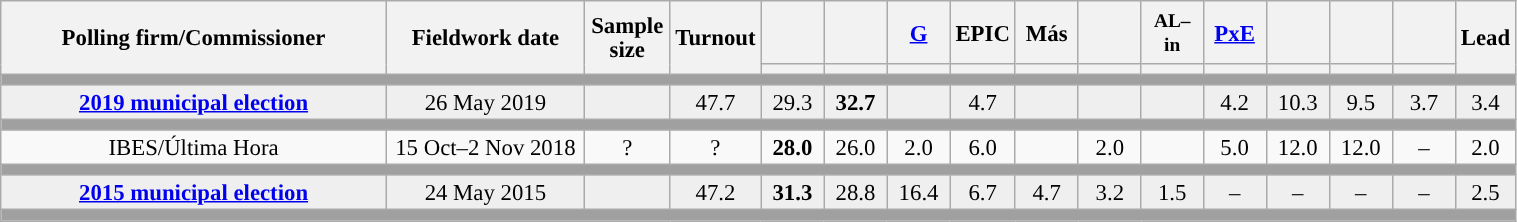<table class="wikitable collapsible collapsed" style="text-align:center; font-size:95%; line-height:16px;">
<tr style="height:42px;">
<th style="width:250px;" rowspan="2">Polling firm/Commissioner</th>
<th style="width:125px;" rowspan="2">Fieldwork date</th>
<th style="width:50px;" rowspan="2">Sample size</th>
<th style="width:45px;" rowspan="2">Turnout</th>
<th style="width:35px;"></th>
<th style="width:35px;"></th>
<th style="width:35px;"><a href='#'>G</a></th>
<th style="width:35px;">EPIC</th>
<th style="width:35px;">Más</th>
<th style="width:35px;"></th>
<th style="width:35px; font-size:85%">AL–in</th>
<th style="width:35px;"><a href='#'>PxE</a></th>
<th style="width:35px;"></th>
<th style="width:35px;"></th>
<th style="width:35px;"></th>
<th style="width:30px;" rowspan="2">Lead</th>
</tr>
<tr>
<th style="color:inherit;background:"></th>
<th style="color:inherit;background:"></th>
<th style="color:inherit;background:"></th>
<th style="color:inherit;background:"></th>
<th style="color:inherit;background:"></th>
<th style="color:inherit;background:"></th>
<th style="color:inherit;background:"></th>
<th style="color:inherit;background:"></th>
<th style="color:inherit;background:"></th>
<th style="color:inherit;background:"></th>
<th style="color:inherit;background:"></th>
</tr>
<tr>
<td colspan="16" style="background:#A0A0A0"></td>
</tr>
<tr style="background:#EFEFEF;">
<td><strong><a href='#'>2019 municipal election</a></strong></td>
<td>26 May 2019</td>
<td></td>
<td>47.7</td>
<td>29.3<br></td>
<td><strong>32.7</strong><br></td>
<td></td>
<td>4.7<br></td>
<td></td>
<td></td>
<td></td>
<td>4.2<br></td>
<td>10.3<br></td>
<td>9.5<br></td>
<td>3.7<br></td>
<td style="background:">3.4</td>
</tr>
<tr>
<td colspan="16" style="background:#A0A0A0"></td>
</tr>
<tr>
<td>IBES/Última Hora</td>
<td>15 Oct–2 Nov 2018</td>
<td>?</td>
<td>?</td>
<td><strong>28.0</strong><br></td>
<td>26.0<br></td>
<td>2.0<br></td>
<td>6.0<br></td>
<td></td>
<td>2.0<br></td>
<td></td>
<td>5.0<br></td>
<td>12.0<br></td>
<td>12.0<br></td>
<td>–</td>
<td style="background:">2.0</td>
</tr>
<tr>
<td colspan="16" style="background:#A0A0A0"></td>
</tr>
<tr style="background:#EFEFEF;">
<td><strong><a href='#'>2015 municipal election</a></strong></td>
<td>24 May 2015</td>
<td></td>
<td>47.2</td>
<td><strong>31.3</strong><br></td>
<td>28.8<br></td>
<td>16.4<br></td>
<td>6.7<br></td>
<td>4.7<br></td>
<td>3.2<br></td>
<td>1.5<br></td>
<td>–</td>
<td>–</td>
<td>–</td>
<td>–</td>
<td style="background:">2.5</td>
</tr>
<tr>
<td colspan="16" style="background:#A0A0A0"></td>
</tr>
</table>
